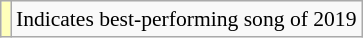<table class="wikitable" style="font-size:90%;">
<tr>
<td style="background-color:#FFFFBB"></td>
<td>Indicates best-performing song of 2019</td>
</tr>
</table>
